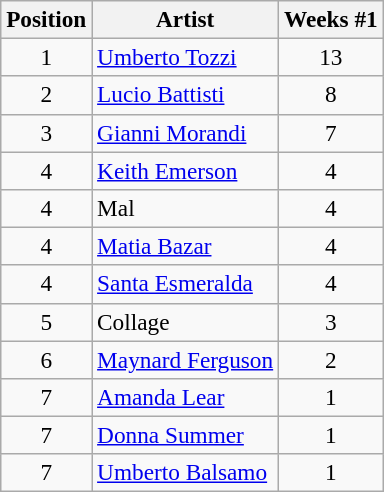<table class="wikitable sortable" style="font-size:97%;">
<tr>
<th>Position</th>
<th>Artist</th>
<th>Weeks #1</th>
</tr>
<tr>
<td align="center">1</td>
<td><a href='#'>Umberto Tozzi</a></td>
<td align="center">13</td>
</tr>
<tr>
<td align="center">2</td>
<td><a href='#'>Lucio Battisti</a></td>
<td align="center">8</td>
</tr>
<tr>
<td align="center">3</td>
<td><a href='#'>Gianni Morandi</a></td>
<td align="center">7</td>
</tr>
<tr>
<td align="center">4</td>
<td><a href='#'>Keith Emerson</a></td>
<td align="center">4</td>
</tr>
<tr>
<td align="center">4</td>
<td>Mal</td>
<td align="center">4</td>
</tr>
<tr>
<td align="center">4</td>
<td><a href='#'>Matia Bazar</a></td>
<td align="center">4</td>
</tr>
<tr>
<td align="center">4</td>
<td><a href='#'>Santa Esmeralda</a></td>
<td align="center">4</td>
</tr>
<tr>
<td align="center">5</td>
<td>Collage</td>
<td align="center">3</td>
</tr>
<tr>
<td align="center">6</td>
<td><a href='#'>Maynard Ferguson</a></td>
<td align="center">2</td>
</tr>
<tr>
<td align="center">7</td>
<td><a href='#'>Amanda Lear</a></td>
<td align="center">1</td>
</tr>
<tr>
<td align="center">7</td>
<td><a href='#'>Donna Summer</a></td>
<td align="center">1</td>
</tr>
<tr>
<td align="center">7</td>
<td><a href='#'>Umberto Balsamo</a></td>
<td align="center">1</td>
</tr>
</table>
